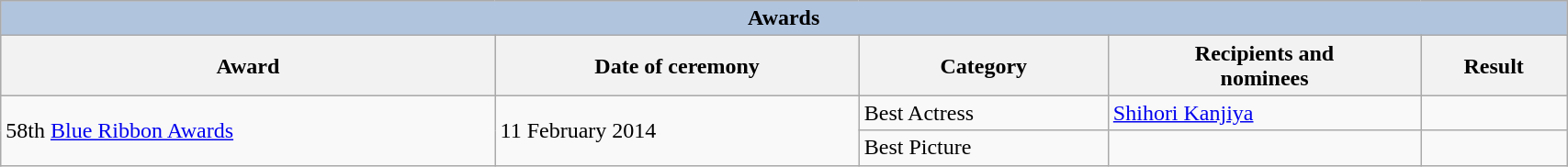<table class="wikitable sortable" width="90%">
<tr style="background:#ccc; text-align:center;">
<th colspan="5" style="background: LightSteelBlue;">Awards</th>
</tr>
<tr style="background:#ccc; text-align:center;">
<th>Award</th>
<th>Date of ceremony</th>
<th>Category</th>
<th>Recipients and <br>nominees</th>
<th>Result</th>
</tr>
<tr>
<td rowspan="4">58th <a href='#'>Blue Ribbon Awards</a></td>
<td rowspan="4">11 February 2014</td>
<td>Best Actress</td>
<td><a href='#'>Shihori Kanjiya</a></td>
<td></td>
</tr>
<tr>
<td>Best Picture</td>
<td></td>
<td></td>
</tr>
</table>
